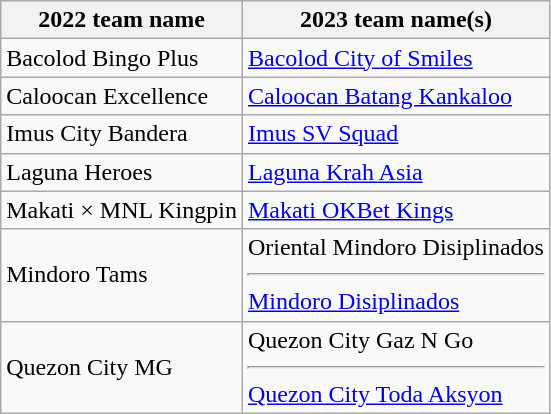<table class="wikitable">
<tr>
<th>2022 team name</th>
<th>2023 team name(s)</th>
</tr>
<tr>
<td>Bacolod Bingo Plus</td>
<td><a href='#'>Bacolod City of Smiles</a></td>
</tr>
<tr>
<td>Caloocan Excellence</td>
<td><a href='#'>Caloocan Batang Kankaloo</a></td>
</tr>
<tr>
<td>Imus City Bandera</td>
<td><a href='#'>Imus SV Squad</a></td>
</tr>
<tr>
<td>Laguna Heroes</td>
<td><a href='#'>Laguna Krah Asia</a></td>
</tr>
<tr>
<td>Makati × MNL Kingpin</td>
<td><a href='#'>Makati OKBet Kings</a></td>
</tr>
<tr>
<td>Mindoro Tams</td>
<td>Oriental Mindoro Disiplinados <hr> <a href='#'>Mindoro Disiplinados</a></td>
</tr>
<tr>
<td>Quezon City MG</td>
<td>Quezon City Gaz N Go <hr> <a href='#'>Quezon City Toda Aksyon</a></td>
</tr>
</table>
